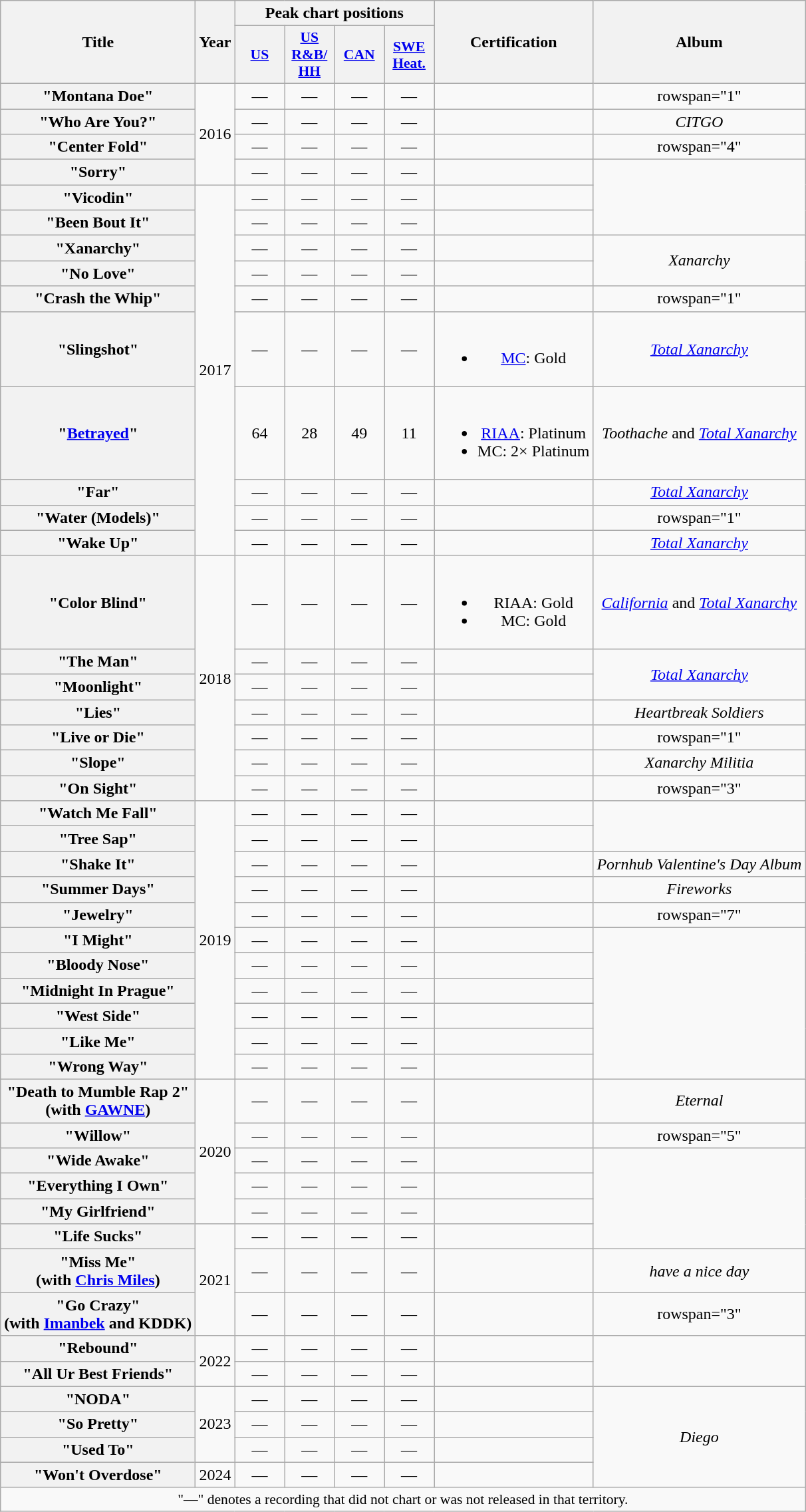<table class="wikitable plainrowheaders" style="text-align: center;">
<tr>
<th scope="col" rowspan="2">Title</th>
<th scope="col" rowspan="2">Year</th>
<th scope="col" colspan="4">Peak chart positions</th>
<th scope="col" rowspan="2">Certification</th>
<th scope="col" rowspan="2">Album</th>
</tr>
<tr>
<th scope="col" style="width:3em;font-size:90%;"><a href='#'>US</a><br></th>
<th scope="col" style="width:3em;font-size:90%;"><a href='#'>US<br>R&B/<br>HH</a><br></th>
<th scope="col" style="width:3em;font-size:90%;"><a href='#'>CAN</a><br></th>
<th scope="col" style="width:3em;font-size:90%;"><a href='#'>SWE<br>Heat.</a><br></th>
</tr>
<tr>
<th scope="row">"Montana Doe"</th>
<td rowspan="4">2016</td>
<td>—</td>
<td>—</td>
<td>—</td>
<td>—</td>
<td></td>
<td>rowspan="1" </td>
</tr>
<tr>
<th scope="row">"Who Are You?"<br></th>
<td>—</td>
<td>—</td>
<td>—</td>
<td>—</td>
<td></td>
<td><em>CITGO</em></td>
</tr>
<tr>
<th scope="row">"Center Fold"<br></th>
<td>—</td>
<td>—</td>
<td>—</td>
<td>—</td>
<td></td>
<td>rowspan="4" </td>
</tr>
<tr>
<th scope="row">"Sorry"<br></th>
<td>—</td>
<td>—</td>
<td>—</td>
<td>—</td>
<td></td>
</tr>
<tr>
<th scope="row">"Vicodin"<br></th>
<td rowspan="10">2017</td>
<td>—</td>
<td>—</td>
<td>—</td>
<td>—</td>
<td></td>
</tr>
<tr>
<th scope="row">"Been Bout It"</th>
<td>—</td>
<td>—</td>
<td>—</td>
<td>—</td>
<td></td>
</tr>
<tr>
<th scope="row">"Xanarchy"</th>
<td>—</td>
<td>—</td>
<td>—</td>
<td>—</td>
<td></td>
<td rowspan="2"><em>Xanarchy</em></td>
</tr>
<tr>
<th scope="row">"No Love"</th>
<td>—</td>
<td>—</td>
<td>—</td>
<td>—</td>
<td></td>
</tr>
<tr>
<th scope="row">"Crash the Whip"<br></th>
<td>—</td>
<td>—</td>
<td>—</td>
<td>—</td>
<td></td>
<td>rowspan="1" </td>
</tr>
<tr>
<th scope="row">"Slingshot"</th>
<td>—</td>
<td>—</td>
<td>—</td>
<td>—</td>
<td><br><ul><li><a href='#'>MC</a>: Gold</li></ul></td>
<td rowspan="1"><em><a href='#'>Total Xanarchy</a></em></td>
</tr>
<tr>
<th scope="row">"<a href='#'>Betrayed</a>"</th>
<td>64</td>
<td>28</td>
<td>49</td>
<td>11</td>
<td><br><ul><li><a href='#'>RIAA</a>: Platinum</li><li>MC: 2× Platinum</li></ul></td>
<td rowspan="1"><em>Toothache</em> and <em><a href='#'>Total Xanarchy</a></em></td>
</tr>
<tr>
<th scope="row">"Far"</th>
<td>—</td>
<td>—</td>
<td>—</td>
<td>—</td>
<td></td>
<td rowspan="1"><em><a href='#'>Total Xanarchy</a></em></td>
</tr>
<tr>
<th scope="row">"Water (Models)"<br></th>
<td>—</td>
<td>—</td>
<td>—</td>
<td>—</td>
<td></td>
<td>rowspan="1" </td>
</tr>
<tr>
<th scope="row">"Wake Up"</th>
<td>—</td>
<td>—</td>
<td>—</td>
<td>—</td>
<td></td>
<td rowspan="1"><em><a href='#'>Total Xanarchy</a></em></td>
</tr>
<tr>
<th scope="row">"Color Blind"<br></th>
<td rowspan="7">2018</td>
<td>—</td>
<td>—</td>
<td>—</td>
<td>—</td>
<td><br><ul><li>RIAA: Gold</li><li>MC: Gold</li></ul></td>
<td rowspan="1"><em><a href='#'>California</a></em> and <em><a href='#'>Total Xanarchy</a></em></td>
</tr>
<tr>
<th scope="row">"The Man"<br></th>
<td>—</td>
<td>—</td>
<td>—</td>
<td>—</td>
<td></td>
<td rowspan="2"><em><a href='#'>Total Xanarchy</a></em></td>
</tr>
<tr>
<th scope="row">"Moonlight"<br></th>
<td>—</td>
<td>—</td>
<td>—</td>
<td>—</td>
<td></td>
</tr>
<tr>
<th scope="row">"Lies"<br></th>
<td>—</td>
<td>—</td>
<td>—</td>
<td>—</td>
<td></td>
<td rowspan="1"><em>Heartbreak Soldiers</em></td>
</tr>
<tr>
<th scope="row">"Live or Die"<br></th>
<td>—</td>
<td>—</td>
<td>—</td>
<td>—</td>
<td></td>
<td>rowspan="1" </td>
</tr>
<tr>
<th scope="row">"Slope"</th>
<td>—</td>
<td>—</td>
<td>—</td>
<td>—</td>
<td></td>
<td rowspan="1"><em>Xanarchy Militia</em></td>
</tr>
<tr>
<th scope="row">"On Sight"<br></th>
<td>—</td>
<td>—</td>
<td>—</td>
<td>—</td>
<td></td>
<td>rowspan="3" </td>
</tr>
<tr>
<th scope="row">"Watch Me Fall"</th>
<td rowspan="11">2019</td>
<td>—</td>
<td>—</td>
<td>—</td>
<td>—</td>
<td></td>
</tr>
<tr>
<th scope="row">"Tree Sap"</th>
<td>—</td>
<td>—</td>
<td>—</td>
<td>—</td>
<td></td>
</tr>
<tr>
<th scope="row">"Shake It"</th>
<td>—</td>
<td>—</td>
<td>—</td>
<td>—</td>
<td></td>
<td rowspan="1"><em>Pornhub Valentine's Day Album</em></td>
</tr>
<tr>
<th scope="row">"Summer Days"</th>
<td>—</td>
<td>—</td>
<td>—</td>
<td>—</td>
<td></td>
<td rowspan="1"><em>Fireworks</em></td>
</tr>
<tr>
<th scope="row">"Jewelry"<br></th>
<td>—</td>
<td>—</td>
<td>—</td>
<td>—</td>
<td></td>
<td>rowspan="7" </td>
</tr>
<tr>
<th scope="row">"I Might"<br></th>
<td>—</td>
<td>—</td>
<td>—</td>
<td>—</td>
<td></td>
</tr>
<tr>
<th scope="row">"Bloody Nose"</th>
<td>—</td>
<td>—</td>
<td>—</td>
<td>—</td>
<td></td>
</tr>
<tr>
<th scope="row">"Midnight In Prague"</th>
<td>—</td>
<td>—</td>
<td>—</td>
<td>—</td>
<td></td>
</tr>
<tr>
<th scope="row">"West Side"</th>
<td>—</td>
<td>—</td>
<td>—</td>
<td>—</td>
<td></td>
</tr>
<tr>
<th scope="row">"Like Me"</th>
<td>—</td>
<td>—</td>
<td>—</td>
<td>—</td>
<td></td>
</tr>
<tr>
<th scope="row">"Wrong Way"<br></th>
<td>—</td>
<td>—</td>
<td>—</td>
<td>—</td>
<td></td>
</tr>
<tr>
<th scope="row">"Death to Mumble Rap 2"<br><span>(with <a href='#'>GAWNE</a>)</span></th>
<td rowspan="5">2020</td>
<td>—</td>
<td>—</td>
<td>—</td>
<td>—</td>
<td></td>
<td><em>Eternal</em></td>
</tr>
<tr>
<th scope="row">"Willow"</th>
<td>—</td>
<td>—</td>
<td>—</td>
<td>—</td>
<td></td>
<td>rowspan="5" </td>
</tr>
<tr>
<th scope="row">"Wide Awake"</th>
<td>—</td>
<td>—</td>
<td>—</td>
<td>—</td>
<td></td>
</tr>
<tr>
<th scope="row">"Everything I Own"</th>
<td>—</td>
<td>—</td>
<td>—</td>
<td>—</td>
<td></td>
</tr>
<tr>
<th scope="row">"My Girlfriend"</th>
<td>—</td>
<td>—</td>
<td>—</td>
<td>—</td>
<td></td>
</tr>
<tr>
<th scope="row">"Life Sucks"</th>
<td rowspan="3">2021</td>
<td>—</td>
<td>—</td>
<td>—</td>
<td>—</td>
<td></td>
</tr>
<tr>
<th scope="row">"Miss Me"<br><span>(with <a href='#'>Chris Miles</a>)</span></th>
<td>—</td>
<td>—</td>
<td>—</td>
<td>—</td>
<td></td>
<td><em>have a nice day</em></td>
</tr>
<tr>
<th scope="row">"Go Crazy" <br><span>(with <a href='#'>Imanbek</a> and KDDK)</span></th>
<td>—</td>
<td>—</td>
<td>—</td>
<td>—</td>
<td></td>
<td>rowspan="3" </td>
</tr>
<tr>
<th scope="row">"Rebound"<br></th>
<td rowspan="2">2022</td>
<td>—</td>
<td>—</td>
<td>—</td>
<td>—</td>
<td></td>
</tr>
<tr>
<th scope="row">"All Ur Best Friends" <br></th>
<td>—</td>
<td>—</td>
<td>—</td>
<td>—</td>
<td></td>
</tr>
<tr>
<th scope="row">"NODA"</th>
<td rowspan="3">2023</td>
<td>—</td>
<td>—</td>
<td>—</td>
<td>—</td>
<td></td>
<td rowspan="4"><em>Diego</em></td>
</tr>
<tr>
<th scope="row">"So Pretty"</th>
<td>—</td>
<td>—</td>
<td>—</td>
<td>—</td>
<td></td>
</tr>
<tr>
<th scope="row">"Used To"</th>
<td>—</td>
<td>—</td>
<td>—</td>
<td>—</td>
<td></td>
</tr>
<tr>
<th scope="row">"Won't Overdose"</th>
<td>2024</td>
<td>—</td>
<td>—</td>
<td>—</td>
<td>—</td>
<td></td>
</tr>
<tr>
<td style="font-size:90%" colspan="13">"—" denotes a recording that did not chart or was not released in that territory.</td>
</tr>
</table>
